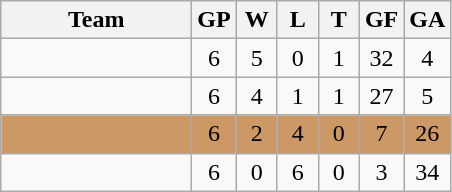<table class="wikitable" style="text-align:center">
<tr>
<th width="120">Team</th>
<th width="20">GP</th>
<th width="20">W</th>
<th width="20">L</th>
<th width="20">T</th>
<th width="20">GF</th>
<th width="20">GA</th>
</tr>
<tr>
<td align=left></td>
<td>6</td>
<td>5</td>
<td>0</td>
<td>1</td>
<td>32</td>
<td>4</td>
</tr>
<tr>
<td align=left></td>
<td>6</td>
<td>4</td>
<td>1</td>
<td>1</td>
<td>27</td>
<td>5</td>
</tr>
<tr bgcolor="#cc9966">
<td align=left> </td>
<td>6</td>
<td>2</td>
<td>4</td>
<td>0</td>
<td>7</td>
<td>26</td>
</tr>
<tr>
<td align=left></td>
<td>6</td>
<td>0</td>
<td>6</td>
<td>0</td>
<td>3</td>
<td>34</td>
</tr>
</table>
